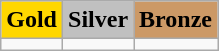<table class=wikitable>
<tr>
<td align=center bgcolor=gold> <strong>Gold</strong></td>
<td align=center bgcolor=silver> <strong>Silver</strong></td>
<td align=center bgcolor=cc9966> <strong>Bronze</strong></td>
</tr>
<tr>
<td></td>
<td></td>
<td></td>
</tr>
</table>
